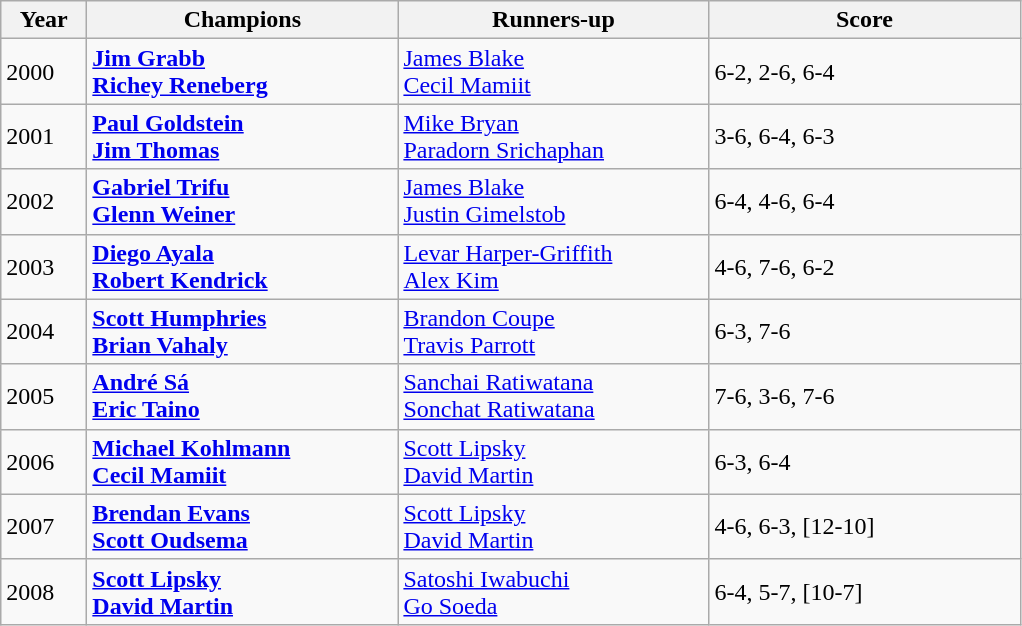<table class="wikitable">
<tr>
<th width="50">Year</th>
<th width="200">Champions</th>
<th width="200">Runners-up</th>
<th width="200">Score</th>
</tr>
<tr>
<td>2000</td>
<td> <strong><a href='#'>Jim Grabb</a></strong> <br>  <strong><a href='#'>Richey Reneberg</a></strong></td>
<td> <a href='#'>James Blake</a> <br>  <a href='#'>Cecil Mamiit</a></td>
<td>6-2, 2-6, 6-4</td>
</tr>
<tr>
<td>2001</td>
<td> <strong><a href='#'>Paul Goldstein</a></strong> <br>  <strong><a href='#'>Jim Thomas</a></strong></td>
<td> <a href='#'>Mike Bryan</a> <br>  <a href='#'>Paradorn Srichaphan</a></td>
<td>3-6, 6-4, 6-3</td>
</tr>
<tr>
<td>2002</td>
<td> <strong><a href='#'>Gabriel Trifu</a></strong> <br>  <strong><a href='#'>Glenn Weiner</a></strong></td>
<td> <a href='#'>James Blake</a> <br>  <a href='#'>Justin Gimelstob</a></td>
<td>6-4, 4-6, 6-4</td>
</tr>
<tr>
<td>2003</td>
<td> <strong><a href='#'>Diego Ayala</a></strong> <br>  <strong><a href='#'>Robert Kendrick</a></strong></td>
<td> <a href='#'>Levar Harper-Griffith</a> <br>  <a href='#'>Alex Kim</a></td>
<td>4-6, 7-6, 6-2</td>
</tr>
<tr>
<td>2004</td>
<td> <strong><a href='#'>Scott Humphries</a></strong> <br>  <strong><a href='#'>Brian Vahaly</a></strong></td>
<td> <a href='#'>Brandon Coupe</a> <br>  <a href='#'>Travis Parrott</a></td>
<td>6-3, 7-6</td>
</tr>
<tr>
<td>2005</td>
<td> <strong><a href='#'>André Sá</a></strong> <br>  <strong><a href='#'>Eric Taino</a></strong></td>
<td> <a href='#'>Sanchai Ratiwatana</a> <br>  <a href='#'>Sonchat Ratiwatana</a></td>
<td>7-6, 3-6, 7-6</td>
</tr>
<tr>
<td>2006</td>
<td> <strong><a href='#'>Michael Kohlmann</a></strong> <br>  <strong><a href='#'>Cecil Mamiit</a></strong></td>
<td> <a href='#'>Scott Lipsky</a> <br>  <a href='#'>David Martin</a></td>
<td>6-3, 6-4</td>
</tr>
<tr>
<td>2007</td>
<td> <strong><a href='#'>Brendan Evans</a></strong> <br>  <strong><a href='#'>Scott Oudsema</a></strong></td>
<td> <a href='#'>Scott Lipsky</a> <br>  <a href='#'>David Martin</a></td>
<td>4-6, 6-3, [12-10]</td>
</tr>
<tr>
<td>2008</td>
<td> <strong><a href='#'>Scott Lipsky</a></strong> <br>  <strong><a href='#'>David Martin</a></strong></td>
<td> <a href='#'>Satoshi Iwabuchi</a> <br>  <a href='#'>Go Soeda</a></td>
<td>6-4, 5-7, [10-7]</td>
</tr>
</table>
